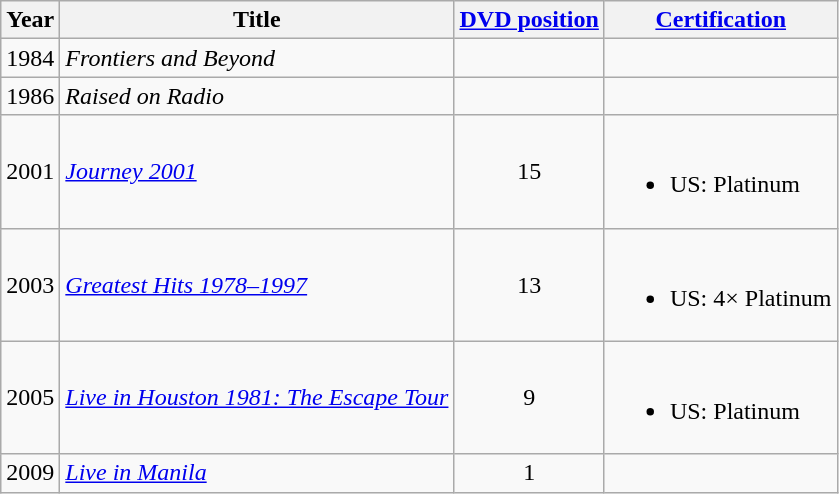<table class="wikitable">
<tr>
<th>Year</th>
<th>Title</th>
<th><a href='#'>DVD position</a></th>
<th><a href='#'>Certification</a></th>
</tr>
<tr>
<td>1984</td>
<td><em>Frontiers and Beyond</em></td>
<td style="text-align:center;"></td>
<td></td>
</tr>
<tr>
<td>1986</td>
<td><em>Raised on Radio</em></td>
<td style="text-align:center;"></td>
<td></td>
</tr>
<tr>
<td>2001</td>
<td><em><a href='#'>Journey 2001</a></em></td>
<td style="text-align:center;">15</td>
<td><br><ul><li>US: Platinum</li></ul></td>
</tr>
<tr>
<td>2003</td>
<td><em><a href='#'>Greatest Hits 1978–1997</a></em></td>
<td style="text-align:center;">13</td>
<td><br><ul><li>US: 4× Platinum</li></ul></td>
</tr>
<tr>
<td>2005</td>
<td><em><a href='#'>Live in Houston 1981: The Escape Tour</a></em></td>
<td style="text-align:center;">9</td>
<td><br><ul><li>US: Platinum</li></ul></td>
</tr>
<tr>
<td>2009</td>
<td><em><a href='#'>Live in Manila</a></em></td>
<td style="text-align:center;">1</td>
<td></td>
</tr>
</table>
